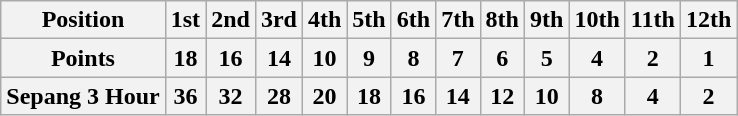<table class="wikitable">
<tr>
<th>Position</th>
<th>1st</th>
<th>2nd</th>
<th>3rd</th>
<th>4th</th>
<th>5th</th>
<th>6th</th>
<th>7th</th>
<th>8th</th>
<th>9th</th>
<th>10th</th>
<th>11th</th>
<th>12th</th>
</tr>
<tr>
<th>Points</th>
<th>18</th>
<th>16</th>
<th>14</th>
<th>10</th>
<th>9</th>
<th>8</th>
<th>7</th>
<th>6</th>
<th>5</th>
<th>4</th>
<th>2</th>
<th>1</th>
</tr>
<tr>
<th>Sepang 3 Hour</th>
<th>36</th>
<th>32</th>
<th>28</th>
<th>20</th>
<th>18</th>
<th>16</th>
<th>14</th>
<th>12</th>
<th>10</th>
<th>8</th>
<th>4</th>
<th>2</th>
</tr>
</table>
